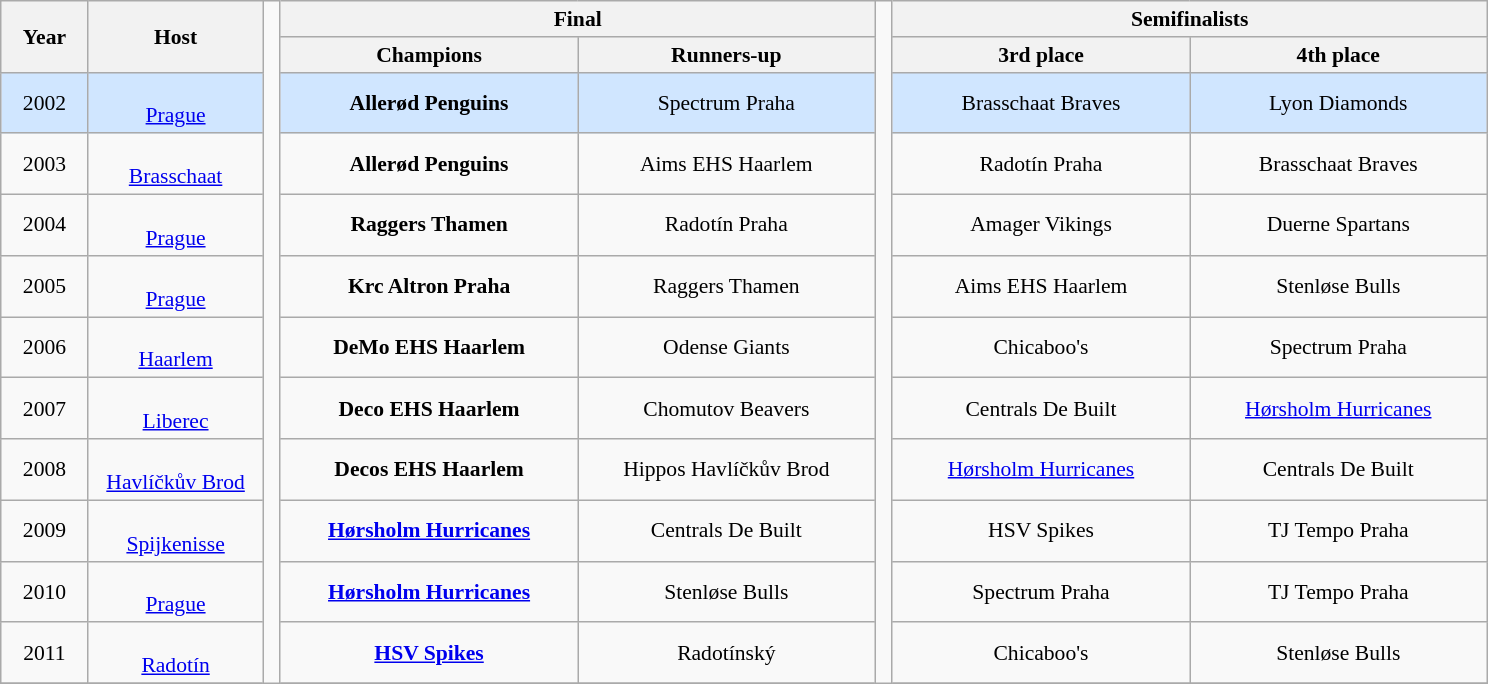<table class="wikitable" style="font-size:90%; text-align: center;">
<tr>
<th rowspan=2 width=5%>Year</th>
<th rowspan=2 width=10%>Host</th>
<td width=1% rowspan=18 style="border-top:none;border-bottom:none;"></td>
<th colspan=2>Final</th>
<td width=1% rowspan=18 style="border-top:none;border-bottom:none;"></td>
<th colspan=2>Semifinalists</th>
</tr>
<tr>
<th width=17%>Champions</th>
<th width=17%>Runners-up</th>
<th width=17%>3rd place</th>
<th width=17%>4th place</th>
</tr>
<tr style="background: #D0E6FF;">
<td>2002</td>
<td><br><a href='#'>Prague</a></td>
<td><strong>Allerød Penguins </strong></td>
<td>Spectrum Praha </td>
<td>Brasschaat Braves </td>
<td>Lyon Diamonds </td>
</tr>
<tr>
<td>2003</td>
<td><br><a href='#'>Brasschaat</a></td>
<td><strong>Allerød Penguins </strong></td>
<td>Aims EHS Haarlem </td>
<td>Radotín Praha </td>
<td>Brasschaat Braves </td>
</tr>
<tr>
<td>2004</td>
<td><br><a href='#'>Prague</a></td>
<td><strong>Raggers Thamen </strong></td>
<td>Radotín Praha </td>
<td>Amager Vikings </td>
<td>Duerne Spartans </td>
</tr>
<tr>
<td>2005</td>
<td><br><a href='#'>Prague</a></td>
<td><strong>Krc Altron Praha </strong></td>
<td>Raggers Thamen </td>
<td>Aims EHS Haarlem </td>
<td>Stenløse Bulls </td>
</tr>
<tr>
<td>2006</td>
<td><br><a href='#'>Haarlem</a></td>
<td><strong>DeMo EHS Haarlem </strong></td>
<td>Odense Giants </td>
<td>Chicaboo's </td>
<td>Spectrum Praha </td>
</tr>
<tr>
<td>2007</td>
<td><br><a href='#'>Liberec</a></td>
<td><strong>Deco EHS Haarlem </strong></td>
<td>Chomutov Beavers </td>
<td>Centrals De Built </td>
<td><a href='#'>Hørsholm Hurricanes</a> </td>
</tr>
<tr>
<td>2008</td>
<td><br><a href='#'>Havlíčkův Brod</a></td>
<td><strong>Decos EHS Haarlem </strong></td>
<td>Hippos Havlíčkův Brod </td>
<td><a href='#'>Hørsholm Hurricanes</a> </td>
<td>Centrals De Built </td>
</tr>
<tr>
<td>2009</td>
<td><br><a href='#'>Spijkenisse</a></td>
<td><strong><a href='#'>Hørsholm Hurricanes</a> </strong></td>
<td>Centrals De Built </td>
<td>HSV Spikes </td>
<td>TJ Tempo Praha </td>
</tr>
<tr>
<td>2010</td>
<td><br><a href='#'>Prague</a></td>
<td><strong><a href='#'>Hørsholm Hurricanes</a> </strong></td>
<td>Stenløse Bulls </td>
<td>Spectrum Praha </td>
<td>TJ Tempo Praha </td>
</tr>
<tr>
<td>2011</td>
<td><br><a href='#'>Radotín</a></td>
<td><strong><a href='#'>HSV Spikes</a> </strong></td>
<td>Radotínský </td>
<td>Chicaboo's </td>
<td>Stenløse Bulls </td>
</tr>
<tr style="background: #D0E6FF;">
</tr>
</table>
